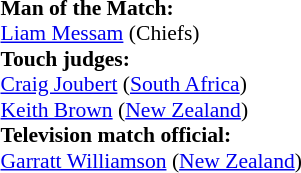<table width=100% style="font-size: 90%">
<tr>
<td><br><strong>Man of the Match:</strong>
<br><a href='#'>Liam Messam</a> (Chiefs)<br><strong>Touch judges:</strong>
<br><a href='#'>Craig Joubert</a> (<a href='#'>South Africa</a>)
<br><a href='#'>Keith Brown</a> (<a href='#'>New Zealand</a>)
<br><strong>Television match official:</strong>
<br><a href='#'>Garratt Williamson</a> (<a href='#'>New Zealand</a>)</td>
</tr>
</table>
